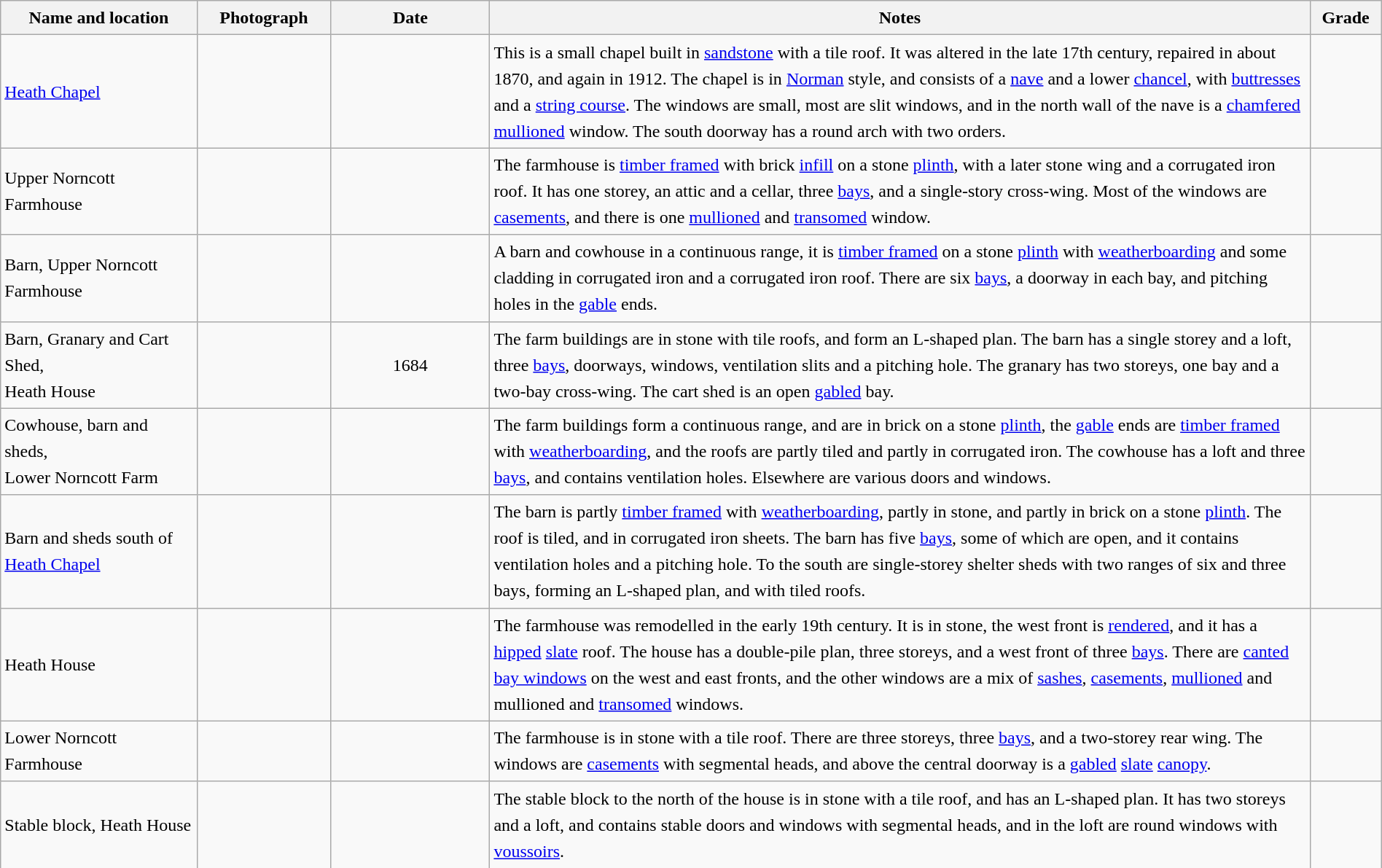<table class="wikitable sortable plainrowheaders" style="width:100%; border:0; text-align:left; line-height:150%;">
<tr>
<th scope="col" style="width:150px">Name and location</th>
<th scope="col" style="width:100px" class="unsortable">Photograph</th>
<th scope="col" style="width:120px">Date</th>
<th scope="col" style="width:650px" class="unsortable">Notes</th>
<th scope="col" style="width:50px">Grade</th>
</tr>
<tr>
<td><a href='#'>Heath Chapel</a><br><small></small></td>
<td></td>
<td align="center"></td>
<td>This is a small chapel built in <a href='#'>sandstone</a> with a tile roof. It was altered in the late 17th century, repaired in about 1870, and again in 1912. The chapel is in <a href='#'>Norman</a> style, and consists of a <a href='#'>nave</a> and a lower <a href='#'>chancel</a>, with <a href='#'>buttresses</a> and a <a href='#'>string course</a>. The windows are small, most are slit windows, and in the north wall of the nave is a <a href='#'>chamfered</a> <a href='#'>mullioned</a> window. The south doorway has a round arch with two orders.</td>
<td align="center" ></td>
</tr>
<tr>
<td>Upper Norncott Farmhouse<br><small></small></td>
<td></td>
<td align="center"></td>
<td>The farmhouse is <a href='#'>timber framed</a> with brick <a href='#'>infill</a> on a stone <a href='#'>plinth</a>, with a later stone wing and a corrugated iron roof. It has one storey, an attic and a cellar, three <a href='#'>bays</a>, and a single-story cross-wing. Most of the windows are <a href='#'>casements</a>, and there is one <a href='#'>mullioned</a> and <a href='#'>transomed</a> window.</td>
<td align="center" ></td>
</tr>
<tr>
<td>Barn, Upper Norncott Farmhouse<br><small></small></td>
<td></td>
<td align="center"></td>
<td>A barn and cowhouse in a continuous range, it is <a href='#'>timber framed</a> on a stone <a href='#'>plinth</a> with <a href='#'>weatherboarding</a> and some cladding in corrugated iron and a corrugated iron roof. There are six <a href='#'>bays</a>, a doorway in each bay, and pitching holes in the <a href='#'>gable</a> ends.</td>
<td align="center" ></td>
</tr>
<tr>
<td>Barn, Granary and Cart Shed,<br>Heath House<br><small></small></td>
<td></td>
<td align="center">1684</td>
<td>The farm buildings are in stone with tile roofs, and form an L-shaped plan. The barn has a single storey and a loft, three <a href='#'>bays</a>, doorways, windows, ventilation slits and a pitching hole. The granary has two storeys, one bay and a two-bay cross-wing. The cart shed is an open <a href='#'>gabled</a> bay.</td>
<td align="center" ></td>
</tr>
<tr>
<td>Cowhouse, barn and sheds,<br>Lower Norncott Farm<br><small></small></td>
<td></td>
<td align="center"></td>
<td>The farm buildings form a continuous range, and are in brick on a stone <a href='#'>plinth</a>, the <a href='#'>gable</a> ends are <a href='#'>timber framed</a> with <a href='#'>weatherboarding</a>, and the roofs are partly tiled and partly in corrugated iron. The cowhouse has a loft and three <a href='#'>bays</a>, and contains ventilation holes. Elsewhere are various doors and windows.</td>
<td align="center" ></td>
</tr>
<tr>
<td>Barn and sheds south of<br><a href='#'>Heath Chapel</a><br><small></small></td>
<td></td>
<td align="center"></td>
<td>The barn is partly <a href='#'>timber framed</a> with <a href='#'>weatherboarding</a>, partly in stone, and partly in brick on a stone <a href='#'>plinth</a>. The roof is tiled, and in corrugated iron sheets. The barn has five <a href='#'>bays</a>, some of which are open, and it contains ventilation holes and a pitching hole. To the south are single-storey shelter sheds with two ranges of six and three bays, forming an L-shaped plan, and with tiled roofs.</td>
<td align="center" ></td>
</tr>
<tr>
<td>Heath House<br><small></small></td>
<td></td>
<td align="center"></td>
<td>The farmhouse was remodelled in the early 19th century. It is in stone, the west front is <a href='#'>rendered</a>, and it has a <a href='#'>hipped</a> <a href='#'>slate</a> roof. The house has a double-pile plan, three storeys, and a west front of three <a href='#'>bays</a>. There are <a href='#'>canted</a> <a href='#'>bay windows</a> on the west and east fronts, and the other windows are a mix of <a href='#'>sashes</a>, <a href='#'>casements</a>, <a href='#'>mullioned</a> and mullioned and <a href='#'>transomed</a> windows.</td>
<td align="center" ></td>
</tr>
<tr>
<td>Lower Norncott Farmhouse<br><small></small></td>
<td></td>
<td align="center"></td>
<td>The farmhouse is in stone with a tile roof. There are three storeys, three <a href='#'>bays</a>, and a two-storey rear wing. The windows are <a href='#'>casements</a> with segmental heads, and above the central doorway is a <a href='#'>gabled</a> <a href='#'>slate</a> <a href='#'>canopy</a>.</td>
<td align="center" ></td>
</tr>
<tr>
<td>Stable block, Heath House<br><small></small></td>
<td></td>
<td align="center"></td>
<td>The stable block to the north of the house is in stone with a tile roof, and has an L-shaped plan. It has two storeys and a loft, and contains stable doors and windows with segmental heads, and in the loft are round windows with <a href='#'>voussoirs</a>.</td>
<td align="center" ></td>
</tr>
<tr>
</tr>
</table>
